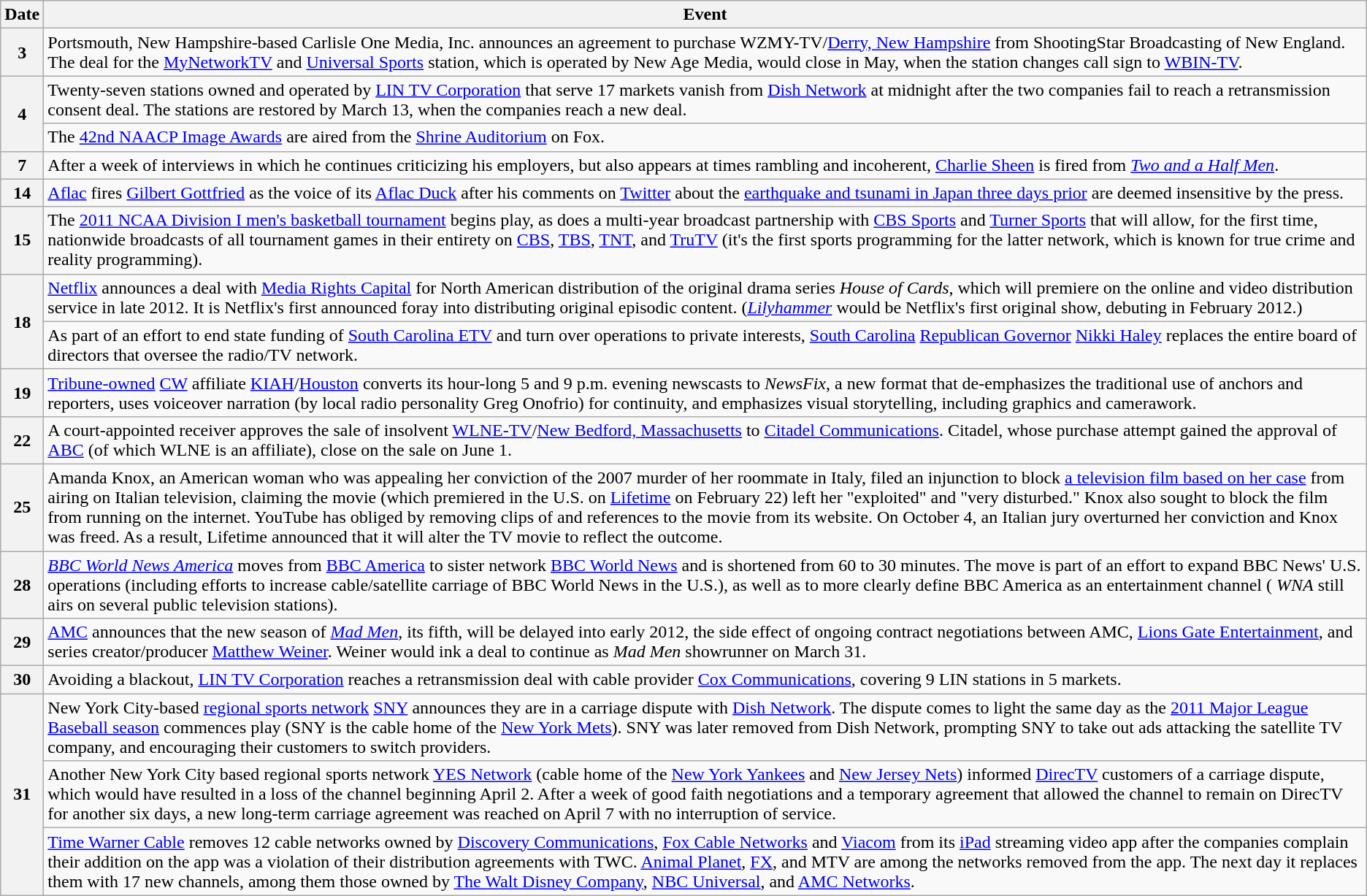<table class="wikitable">
<tr>
<th>Date</th>
<th>Event</th>
</tr>
<tr>
<th>3</th>
<td>Portsmouth, New Hampshire-based Carlisle One Media, Inc. announces an agreement to purchase WZMY-TV/<a href='#'>Derry, New Hampshire</a> from ShootingStar Broadcasting of New England.  The deal for the <a href='#'>MyNetworkTV</a> and <a href='#'>Universal Sports</a> station, which is operated by New Age Media, would close in May, when the station changes call sign to <a href='#'>WBIN-TV</a>.</td>
</tr>
<tr>
<th rowspan="2">4</th>
<td>Twenty-seven stations owned and operated by <a href='#'>LIN TV Corporation</a> that serve 17 markets vanish from <a href='#'>Dish Network</a> at midnight after the two companies fail to reach a retransmission consent deal.  The stations are restored by March 13, when the companies reach a new deal.</td>
</tr>
<tr>
<td>The <a href='#'>42nd NAACP Image Awards</a> are aired from the <a href='#'>Shrine Auditorium</a> on Fox.</td>
</tr>
<tr>
<th>7</th>
<td>After a week of interviews in which he continues criticizing his employers, but also appears at times rambling and incoherent, <a href='#'>Charlie Sheen</a> is fired from <em><a href='#'>Two and a Half Men</a></em>.</td>
</tr>
<tr>
<th>14</th>
<td><a href='#'>Aflac</a> fires <a href='#'>Gilbert Gottfried</a> as the voice of its <a href='#'>Aflac Duck</a> after his comments on <a href='#'>Twitter</a> about the <a href='#'>earthquake and tsunami in Japan three days prior</a> are deemed insensitive by the press.</td>
</tr>
<tr>
<th>15</th>
<td>The <a href='#'>2011 NCAA Division I men's basketball tournament</a> begins play, as does a multi-year broadcast partnership with <a href='#'>CBS Sports</a> and <a href='#'>Turner Sports</a> that will allow, for the first time, nationwide broadcasts of all tournament games in their entirety on <a href='#'>CBS</a>, <a href='#'>TBS</a>, <a href='#'>TNT</a>, and <a href='#'>TruTV</a> (it's the first sports programming for the latter network, which is known for true crime and reality programming).</td>
</tr>
<tr>
<th rowspan="2">18</th>
<td><a href='#'>Netflix</a> announces a deal with <a href='#'>Media Rights Capital</a> for North American distribution of the original drama series <em>House of Cards</em>, which will premiere on the online and video distribution service in late 2012.  It is Netflix's first announced foray into distributing original episodic content. (<em><a href='#'>Lilyhammer</a></em> would be Netflix's first original show, debuting in February 2012.)</td>
</tr>
<tr>
<td>As part of an effort to end state funding of <a href='#'>South Carolina ETV</a> and turn over operations to private interests, <a href='#'>South Carolina</a> <a href='#'>Republican Governor</a> <a href='#'>Nikki Haley</a> replaces the entire board of directors that oversee the radio/TV network.</td>
</tr>
<tr>
<th>19</th>
<td><a href='#'>Tribune-owned</a> <a href='#'>CW</a> affiliate <a href='#'>KIAH</a>/<a href='#'>Houston</a> converts its hour-long 5 and 9 p.m. evening newscasts to <em>NewsFix</em>, a new format that de-emphasizes the traditional use of anchors and reporters, uses voiceover narration (by local radio personality Greg Onofrio) for continuity, and emphasizes visual storytelling, including graphics and camerawork.</td>
</tr>
<tr>
<th>22</th>
<td>A court-appointed receiver approves the sale of insolvent <a href='#'>WLNE-TV</a>/<a href='#'>New Bedford, Massachusetts</a> to <a href='#'>Citadel Communications</a>. Citadel, whose purchase attempt gained the approval of <a href='#'>ABC</a> (of which WLNE is an affiliate), close on the sale on June 1.</td>
</tr>
<tr>
<th>25</th>
<td>Amanda Knox, an American woman who was appealing her conviction of the 2007 murder of her roommate in Italy, filed an injunction to block <a href='#'>a television film based on her case</a> from airing on Italian television, claiming the movie (which premiered in the U.S. on <a href='#'>Lifetime</a> on February 22) left her "exploited" and "very disturbed."  Knox also sought to block the film from running on the internet. YouTube has obliged by removing clips of and references to the movie from its website. On October 4, an Italian jury overturned her conviction and Knox was freed. As a result, Lifetime announced that it will alter the TV movie to reflect the outcome.</td>
</tr>
<tr>
<th>28</th>
<td><em><a href='#'>BBC World News America</a></em> moves from <a href='#'>BBC America</a> to sister network <a href='#'>BBC World News</a> and is shortened from 60 to 30 minutes.  The move is part of an effort to expand BBC News' U.S. operations (including efforts to increase cable/satellite carriage of BBC World News in the U.S.), as well as to more clearly define BBC America as an entertainment channel ( <em>WNA</em> still airs on several public television stations).</td>
</tr>
<tr>
<th>29</th>
<td><a href='#'>AMC</a> announces that the new season of <em><a href='#'>Mad Men</a></em>, its fifth, will be delayed into early 2012, the side effect of ongoing contract negotiations between AMC, <a href='#'>Lions Gate Entertainment</a>, and series creator/producer <a href='#'>Matthew Weiner</a>.  Weiner would ink a deal to continue as <em>Mad Men</em> showrunner on March 31.</td>
</tr>
<tr>
<th>30</th>
<td>Avoiding a blackout, <a href='#'>LIN TV Corporation</a> reaches a retransmission deal with cable provider <a href='#'>Cox Communications</a>, covering 9 LIN stations in 5 markets.</td>
</tr>
<tr>
<th rowspan="3">31</th>
<td>New York City-based <a href='#'>regional sports network</a> <a href='#'>SNY</a> announces they are in a carriage dispute with <a href='#'>Dish Network</a>. The dispute comes to light the same day as the <a href='#'>2011 Major League Baseball season</a> commences play (SNY is the cable home of the <a href='#'>New York Mets</a>). SNY was later removed from Dish Network, prompting SNY to take out ads attacking the satellite TV company, and encouraging their customers to switch providers.</td>
</tr>
<tr>
<td>Another New York City based regional sports network <a href='#'>YES Network</a> (cable home of the <a href='#'>New York Yankees</a> and <a href='#'>New Jersey Nets</a>) informed <a href='#'>DirecTV</a> customers of a carriage dispute, which would have resulted in a loss of the channel beginning April 2. After a week of good faith negotiations and a temporary agreement that allowed the channel to remain on DirecTV for another six days, a new long-term carriage agreement was reached on April 7 with no interruption of service.</td>
</tr>
<tr>
<td><a href='#'>Time Warner Cable</a> removes 12 cable networks owned by <a href='#'>Discovery Communications</a>, <a href='#'>Fox Cable Networks</a> and <a href='#'>Viacom</a> from its <a href='#'>iPad</a> streaming video app after the companies complain their addition on the app was a violation of their distribution agreements with TWC. <a href='#'>Animal Planet</a>, <a href='#'>FX</a>, and MTV are among the networks removed from the app. The next day it replaces them with 17 new channels, among them those owned by <a href='#'>The Walt Disney Company</a>, <a href='#'>NBC Universal</a>, and <a href='#'>AMC Networks</a>.</td>
</tr>
</table>
